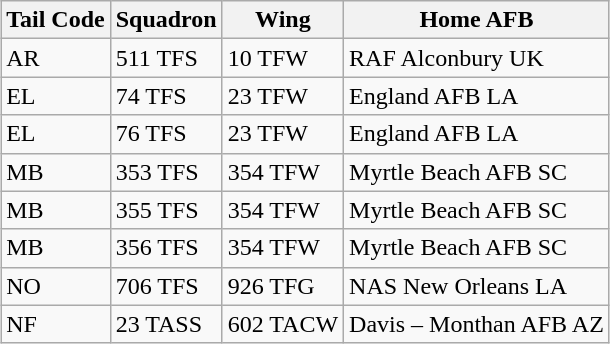<table class="wikitable" style="margin:auto">
<tr>
<th>Tail Code</th>
<th>Squadron</th>
<th>Wing</th>
<th>Home AFB</th>
</tr>
<tr>
<td>AR</td>
<td>511 TFS</td>
<td>10 TFW</td>
<td>RAF Alconbury UK</td>
</tr>
<tr>
<td>EL</td>
<td>74 TFS</td>
<td>23 TFW</td>
<td>England AFB LA</td>
</tr>
<tr>
<td>EL</td>
<td>76 TFS</td>
<td>23 TFW</td>
<td>England AFB LA</td>
</tr>
<tr>
<td>MB</td>
<td>353 TFS</td>
<td>354 TFW</td>
<td>Myrtle Beach AFB SC</td>
</tr>
<tr>
<td>MB</td>
<td>355 TFS</td>
<td>354 TFW</td>
<td>Myrtle Beach AFB SC</td>
</tr>
<tr>
<td>MB</td>
<td>356 TFS</td>
<td>354 TFW</td>
<td>Myrtle Beach AFB SC</td>
</tr>
<tr>
<td>NO</td>
<td>706 TFS</td>
<td>926 TFG</td>
<td>NAS New Orleans LA</td>
</tr>
<tr>
<td>NF</td>
<td>23 TASS</td>
<td>602 TACW</td>
<td>Davis – Monthan AFB AZ</td>
</tr>
</table>
